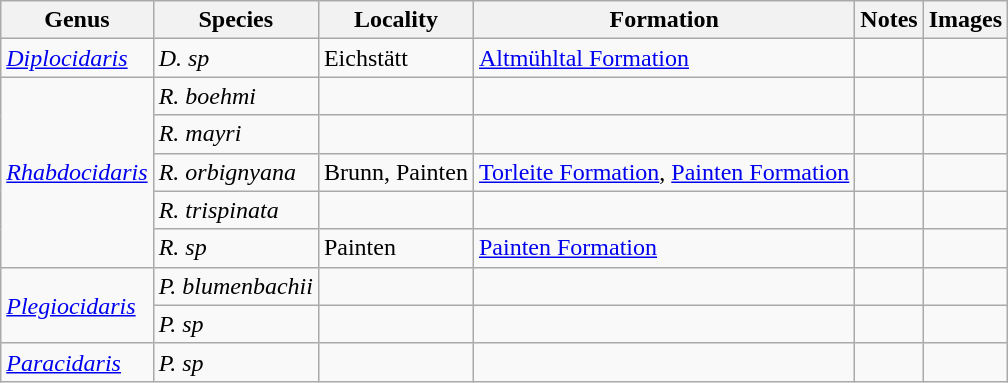<table class="wikitable">
<tr>
<th>Genus</th>
<th>Species</th>
<th>Locality</th>
<th>Formation</th>
<th>Notes</th>
<th>Images</th>
</tr>
<tr>
<td><em><a href='#'>Diplocidaris</a></em></td>
<td><em>D. sp</em></td>
<td>Eichstätt</td>
<td><a href='#'>Altmühltal Formation</a></td>
<td></td>
<td></td>
</tr>
<tr>
<td rowspan="5"><em><a href='#'>Rhabdocidaris</a></em></td>
<td><em>R. boehmi</em></td>
<td></td>
<td></td>
<td></td>
<td></td>
</tr>
<tr>
<td><em>R. mayri</em></td>
<td></td>
<td></td>
<td></td>
<td></td>
</tr>
<tr>
<td><em>R. orbignyana</em></td>
<td>Brunn, Painten</td>
<td><a href='#'>Torleite Formation</a>, <a href='#'>Painten Formation</a></td>
<td></td>
<td></td>
</tr>
<tr>
<td><em>R. trispinata</em></td>
<td></td>
<td></td>
<td></td>
<td></td>
</tr>
<tr>
<td><em>R. sp</em></td>
<td>Painten</td>
<td><a href='#'>Painten Formation</a></td>
<td></td>
<td></td>
</tr>
<tr>
<td rowspan="2"><em><a href='#'>Plegiocidaris</a></em></td>
<td><em>P. blumenbachii</em></td>
<td></td>
<td></td>
<td></td>
<td></td>
</tr>
<tr>
<td><em>P. sp</em></td>
<td></td>
<td></td>
<td></td>
<td></td>
</tr>
<tr>
<td><em><a href='#'>Paracidaris</a></em></td>
<td><em>P. sp</em></td>
<td></td>
<td></td>
<td></td>
<td></td>
</tr>
</table>
